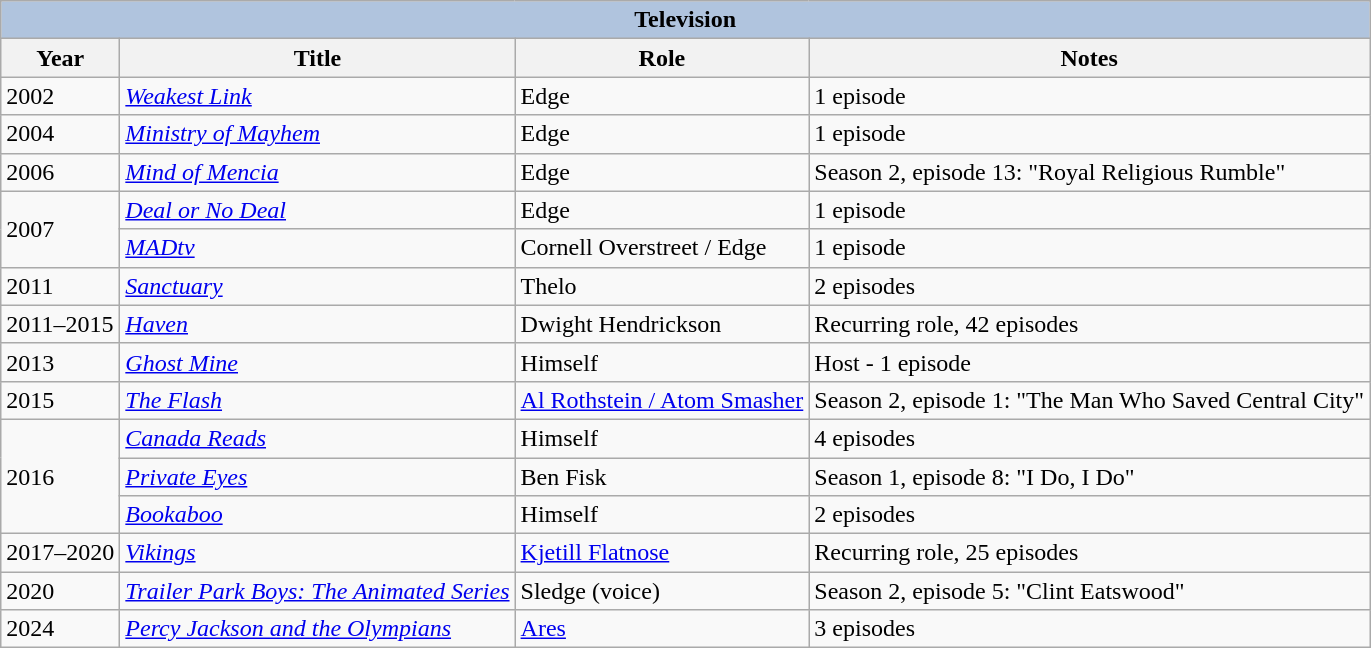<table class="wikitable sortable">
<tr style="text-align:center;">
<th colspan=4 style="background:#B0C4DE;">Television</th>
</tr>
<tr style="text-align:center;">
<th style="background:ccc;">Year</th>
<th style="background:ccc;">Title</th>
<th style="background:ccc;">Role</th>
<th style="background:ccc;">Notes</th>
</tr>
<tr>
<td>2002</td>
<td><em><a href='#'>Weakest Link</a></em></td>
<td>Edge</td>
<td>1 episode</td>
</tr>
<tr>
<td>2004</td>
<td><em><a href='#'>Ministry of Mayhem</a></em></td>
<td>Edge</td>
<td>1 episode</td>
</tr>
<tr>
<td>2006</td>
<td><em><a href='#'>Mind of Mencia</a></em></td>
<td>Edge</td>
<td>Season 2, episode 13: "Royal Religious Rumble"</td>
</tr>
<tr>
<td rowspan="2">2007</td>
<td><em><a href='#'>Deal or No Deal</a></em></td>
<td>Edge</td>
<td>1 episode</td>
</tr>
<tr>
<td><em><a href='#'>MADtv</a></em></td>
<td>Cornell Overstreet / Edge</td>
<td>1 episode</td>
</tr>
<tr>
<td>2011</td>
<td><em><a href='#'>Sanctuary</a></em></td>
<td>Thelo</td>
<td>2 episodes</td>
</tr>
<tr>
<td>2011–2015</td>
<td><em><a href='#'>Haven</a></em></td>
<td>Dwight Hendrickson</td>
<td>Recurring role, 42 episodes</td>
</tr>
<tr>
<td>2013</td>
<td><em><a href='#'>Ghost Mine</a></em></td>
<td>Himself</td>
<td>Host - 1 episode</td>
</tr>
<tr>
<td>2015</td>
<td><em><a href='#'>The Flash</a></em></td>
<td><a href='#'>Al Rothstein / Atom Smasher</a></td>
<td>Season 2, episode 1: "The Man Who Saved Central City"</td>
</tr>
<tr>
<td rowspan="3">2016</td>
<td><em><a href='#'>Canada Reads</a></em></td>
<td>Himself</td>
<td>4 episodes</td>
</tr>
<tr>
<td><em><a href='#'>Private Eyes</a></em></td>
<td>Ben Fisk</td>
<td>Season 1, episode 8: "I Do, I Do"</td>
</tr>
<tr>
<td><em><a href='#'>Bookaboo</a></em></td>
<td>Himself</td>
<td>2 episodes</td>
</tr>
<tr>
<td>2017–2020</td>
<td><em><a href='#'>Vikings</a></em></td>
<td><a href='#'>Kjetill Flatnose</a></td>
<td>Recurring role, 25 episodes</td>
</tr>
<tr>
<td>2020</td>
<td><em><a href='#'>Trailer Park Boys: The Animated Series</a></em></td>
<td>Sledge (voice)</td>
<td>Season 2, episode 5: "Clint Eatswood"</td>
</tr>
<tr>
<td>2024</td>
<td><em><a href='#'>Percy Jackson and the Olympians</a></em></td>
<td><a href='#'>Ares</a></td>
<td>3 episodes</td>
</tr>
</table>
